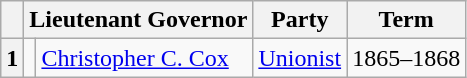<table class="wikitable">
<tr>
<th></th>
<th colspan=2>Lieutenant Governor</th>
<th>Party</th>
<th>Term</th>
</tr>
<tr>
<th>1</th>
<td></td>
<td><a href='#'>Christopher C. Cox</a></td>
<td><a href='#'>Unionist</a></td>
<td>1865–1868</td>
</tr>
</table>
